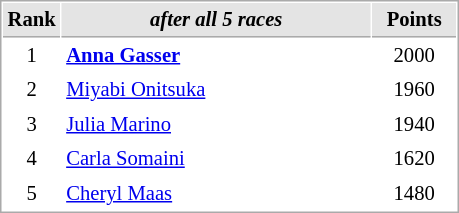<table cellspacing="1" cellpadding="3" style="border:1px solid #aaa; font-size:86%;">
<tr style="background:#e4e4e4;">
<th style="border-bottom:1px solid #aaa; width:10px;">Rank</th>
<th style="border-bottom:1px solid #aaa; width:200px;"><em>after all 5 races</em></th>
<th style="border-bottom:1px solid #aaa; width:50px;">Points</th>
</tr>
<tr>
<td align=center>1</td>
<td><strong> <a href='#'>Anna Gasser</a></strong></td>
<td align=center>2000</td>
</tr>
<tr>
<td align=center>2</td>
<td> <a href='#'>Miyabi Onitsuka</a></td>
<td align=center>1960</td>
</tr>
<tr>
<td align=center>3</td>
<td> <a href='#'>Julia Marino</a></td>
<td align=center>1940</td>
</tr>
<tr>
<td align=center>4</td>
<td> <a href='#'>Carla Somaini</a></td>
<td align=center>1620</td>
</tr>
<tr>
<td align=center>5</td>
<td> <a href='#'>Cheryl Maas</a></td>
<td align=center>1480</td>
</tr>
</table>
